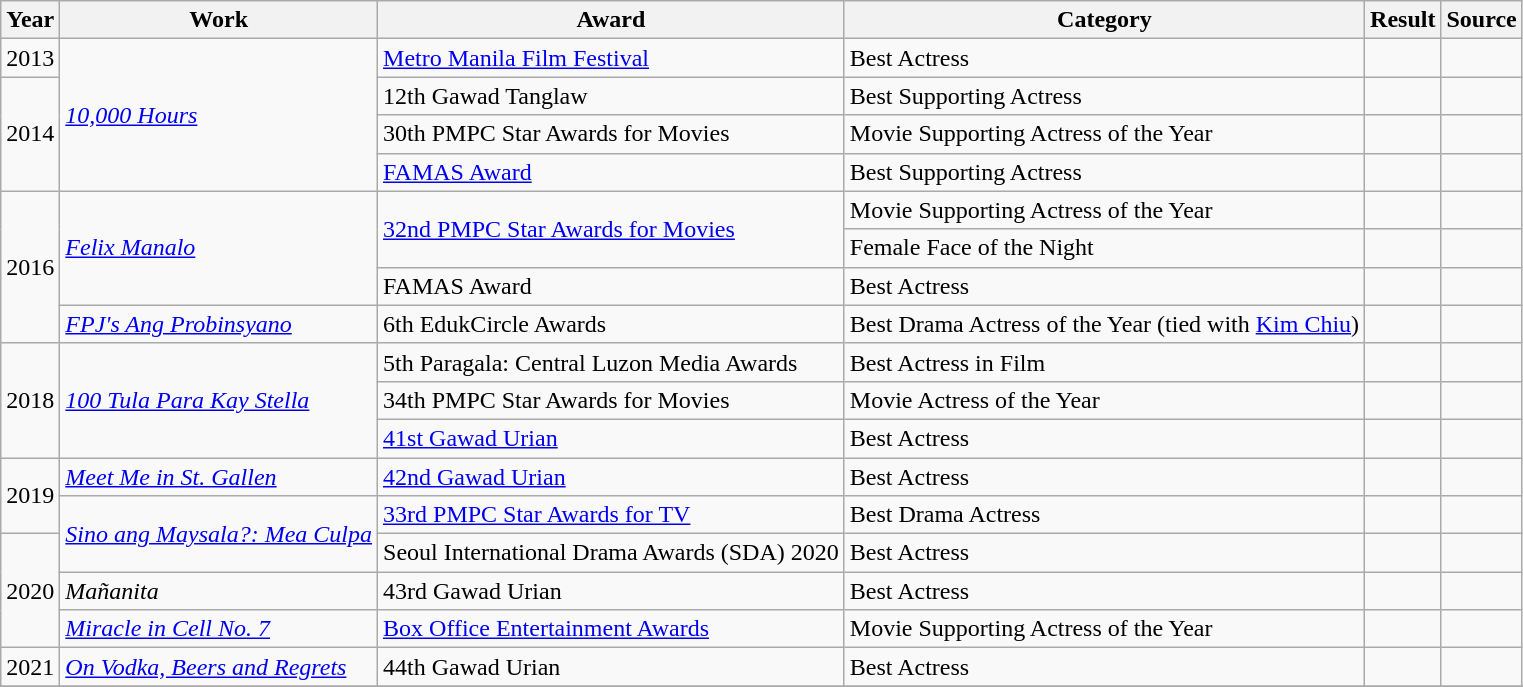<table class="wikitable">
<tr>
<th>Year</th>
<th>Work</th>
<th>Award</th>
<th>Category</th>
<th>Result</th>
<th>Source </th>
</tr>
<tr>
<td>2013</td>
<td rowspan="4"><em><a href='#'>10,000 Hours</a></em></td>
<td><a href='#'>Metro Manila Film Festival</a></td>
<td>Best Actress</td>
<td></td>
<td></td>
</tr>
<tr>
<td rowspan="3">2014</td>
<td>12th Gawad Tanglaw</td>
<td>Best Supporting Actress</td>
<td></td>
<td></td>
</tr>
<tr>
<td>30th PMPC Star Awards for Movies</td>
<td>Movie Supporting Actress of the Year</td>
<td></td>
<td></td>
</tr>
<tr>
<td><a href='#'>FAMAS Award</a></td>
<td>Best Supporting Actress</td>
<td></td>
<td></td>
</tr>
<tr>
<td rowspan="4">2016</td>
<td rowspan="3"><em><a href='#'>Felix Manalo</a></em></td>
<td rowspan="2"><a href='#'>32nd PMPC Star Awards for Movies</a></td>
<td>Movie Supporting Actress of the Year</td>
<td></td>
<td></td>
</tr>
<tr>
<td>Female Face of the Night</td>
<td></td>
<td></td>
</tr>
<tr>
<td>FAMAS Award</td>
<td>Best Actress</td>
<td></td>
<td></td>
</tr>
<tr>
<td><em><a href='#'>FPJ's Ang Probinsyano</a></em></td>
<td>6th EdukCircle Awards</td>
<td>Best Drama Actress of the Year (tied with <a href='#'>Kim Chiu</a>)</td>
<td></td>
<td></td>
</tr>
<tr>
<td rowspan=3>2018</td>
<td rowspan=3><em><a href='#'>100 Tula Para Kay Stella</a></em></td>
<td>5th Paragala: Central Luzon Media Awards</td>
<td>Best Actress in Film</td>
<td></td>
<td></td>
</tr>
<tr>
<td>34th PMPC Star Awards for Movies</td>
<td>Movie Actress of the Year</td>
<td></td>
<td></td>
</tr>
<tr>
<td><a href='#'>41st Gawad Urian</a></td>
<td>Best Actress</td>
<td></td>
<td></td>
</tr>
<tr>
<td rowspan=2>2019</td>
<td><em><a href='#'>Meet Me in St. Gallen</a></em></td>
<td><a href='#'>42nd Gawad Urian</a></td>
<td>Best Actress</td>
<td></td>
<td></td>
</tr>
<tr>
<td rowspan="2"><em><a href='#'>Sino ang Maysala?: Mea Culpa</a></em></td>
<td><a href='#'>33rd PMPC Star Awards for TV</a></td>
<td>Best Drama Actress</td>
<td></td>
<td></td>
</tr>
<tr>
<td rowspan="3">2020</td>
<td>Seoul International Drama Awards (SDA) 2020</td>
<td>Best Actress</td>
<td></td>
<td></td>
</tr>
<tr>
<td><em>Mañanita</em></td>
<td>43rd Gawad Urian</td>
<td>Best Actress</td>
<td></td>
<td></td>
</tr>
<tr>
<td><em><a href='#'>Miracle in Cell No. 7</a></em></td>
<td><a href='#'>Box Office Entertainment Awards</a></td>
<td>Movie Supporting Actress of the Year</td>
<td></td>
<td></td>
</tr>
<tr>
<td>2021</td>
<td><em><a href='#'>On Vodka, Beers and Regrets</a></em></td>
<td>44th Gawad Urian</td>
<td>Best Actress</td>
<td></td>
<td></td>
</tr>
<tr>
</tr>
</table>
